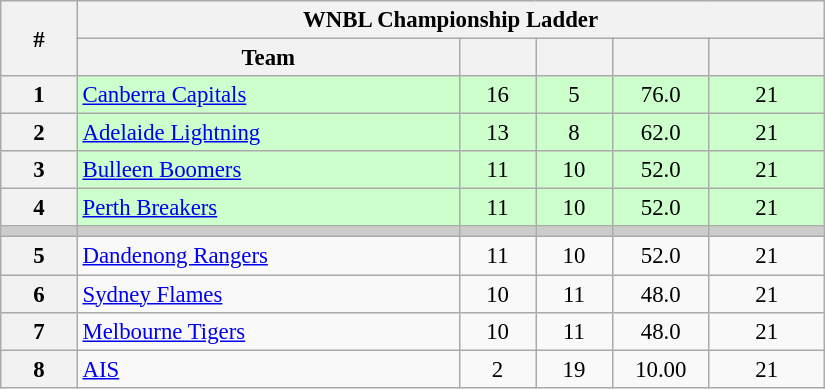<table class="wikitable" width="43.5%" style="font-size:95%; text-align:center">
<tr>
<th width="5%" rowspan=2>#</th>
<th colspan="6" align="center"><strong>WNBL Championship Ladder</strong></th>
</tr>
<tr>
<th width="25%">Team</th>
<th width="5%"></th>
<th width="5%"></th>
<th width="5%"></th>
<th width="7.5%"></th>
</tr>
<tr style="background-color:#CCFFCC">
<th>1</th>
<td style="text-align:left;"><a href='#'>Canberra Capitals</a></td>
<td>16</td>
<td>5</td>
<td>76.0</td>
<td>21</td>
</tr>
<tr style="background-color:#CCFFCC">
<th>2</th>
<td style="text-align:left;"><a href='#'>Adelaide Lightning</a></td>
<td>13</td>
<td>8</td>
<td>62.0</td>
<td>21</td>
</tr>
<tr style="background-color:#CCFFCC">
<th>3</th>
<td style="text-align:left;"><a href='#'>Bulleen Boomers</a></td>
<td>11</td>
<td>10</td>
<td>52.0</td>
<td>21</td>
</tr>
<tr style="background-color:#CCFFCC">
<th>4</th>
<td style="text-align:left;"><a href='#'>Perth Breakers</a></td>
<td>11</td>
<td>10</td>
<td>52.0</td>
<td>21</td>
</tr>
<tr style="background-color:#cccccc;">
<td></td>
<td></td>
<td></td>
<td></td>
<td></td>
<td></td>
</tr>
<tr>
<th>5</th>
<td style="text-align:left;"><a href='#'>Dandenong Rangers</a></td>
<td>11</td>
<td>10</td>
<td>52.0</td>
<td>21</td>
</tr>
<tr>
<th>6</th>
<td style="text-align:left;"><a href='#'>Sydney Flames</a></td>
<td>10</td>
<td>11</td>
<td>48.0</td>
<td>21</td>
</tr>
<tr>
<th>7</th>
<td style="text-align:left;"><a href='#'>Melbourne Tigers</a></td>
<td>10</td>
<td>11</td>
<td>48.0</td>
<td>21</td>
</tr>
<tr>
<th>8</th>
<td style="text-align:left;"><a href='#'>AIS</a></td>
<td>2</td>
<td>19</td>
<td>10.00</td>
<td>21</td>
</tr>
</table>
